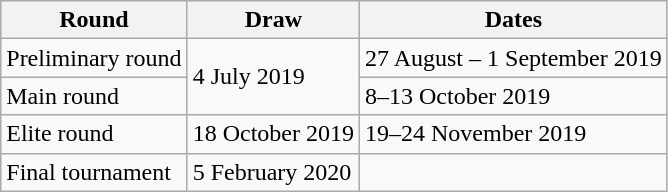<table class="wikitable">
<tr>
<th>Round</th>
<th>Draw</th>
<th>Dates</th>
</tr>
<tr>
<td>Preliminary round</td>
<td rowspan=2>4 July 2019</td>
<td>27 August – 1 September 2019</td>
</tr>
<tr>
<td>Main round</td>
<td>8–13 October 2019</td>
</tr>
<tr>
<td>Elite round</td>
<td>18 October 2019</td>
<td>19–24 November 2019</td>
</tr>
<tr>
<td>Final tournament</td>
<td>5 February 2020</td>
<td></td>
</tr>
</table>
